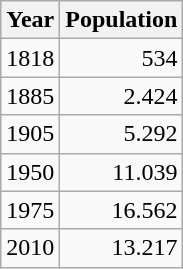<table class="wikitable">
<tr>
<th>Year</th>
<th>Population</th>
</tr>
<tr align="right">
<td>1818</td>
<td>534</td>
</tr>
<tr align="right">
<td>1885</td>
<td>2.424</td>
</tr>
<tr align="right">
<td>1905</td>
<td>5.292</td>
</tr>
<tr align="right">
<td>1950</td>
<td>11.039</td>
</tr>
<tr align="right">
<td>1975</td>
<td>16.562</td>
</tr>
<tr align="right">
<td>2010</td>
<td>13.217</td>
</tr>
</table>
